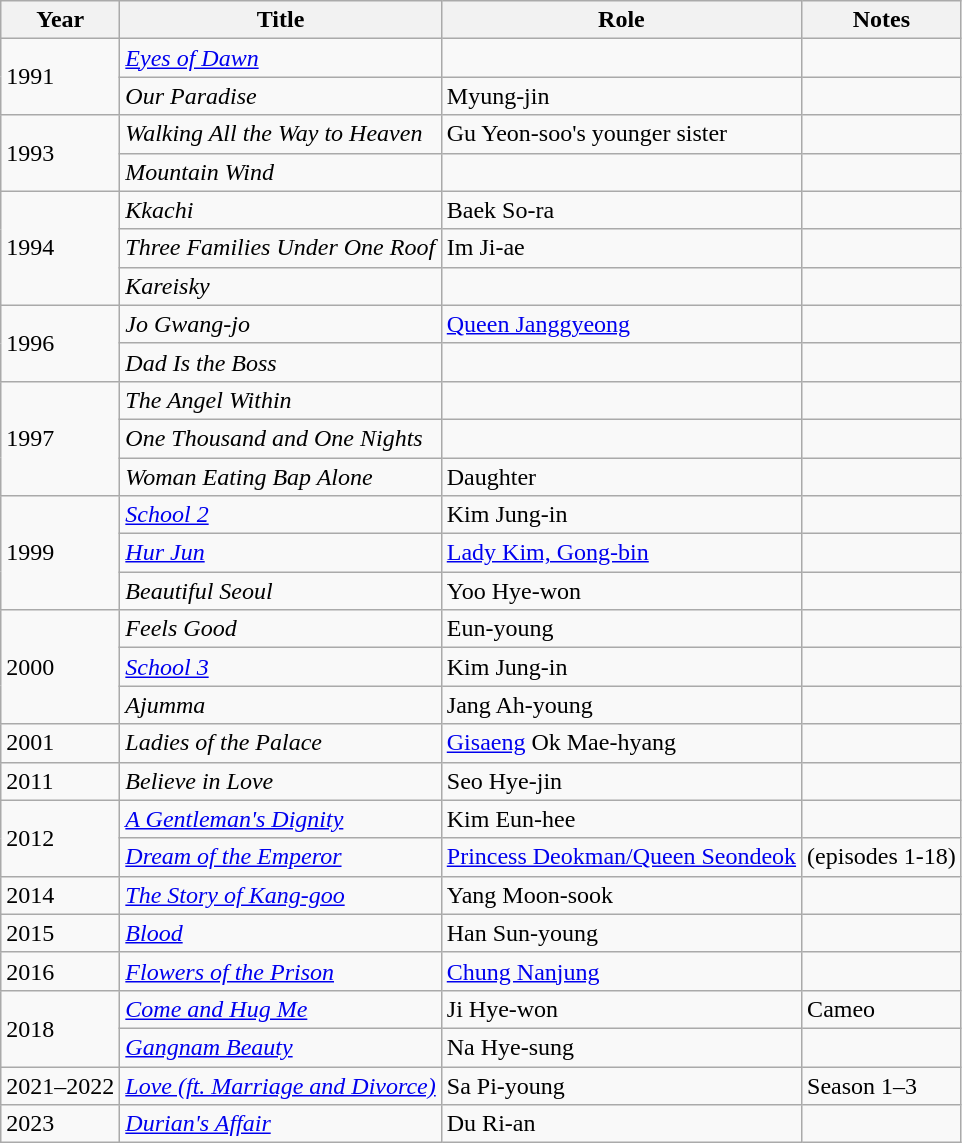<table class="wikitable">
<tr>
<th>Year</th>
<th>Title</th>
<th>Role</th>
<th>Notes</th>
</tr>
<tr>
<td rowspan=2>1991</td>
<td><em><a href='#'>Eyes of Dawn</a></em></td>
<td></td>
<td></td>
</tr>
<tr>
<td><em>Our Paradise</em></td>
<td>Myung-jin</td>
<td></td>
</tr>
<tr>
<td rowspan=2>1993</td>
<td><em>Walking All the Way to Heaven</em></td>
<td>Gu Yeon-soo's younger sister</td>
<td></td>
</tr>
<tr>
<td><em>Mountain Wind</em></td>
<td></td>
<td></td>
</tr>
<tr>
<td rowspan=3>1994</td>
<td><em>Kkachi</em></td>
<td>Baek So-ra</td>
<td></td>
</tr>
<tr>
<td><em>Three Families Under One Roof</em></td>
<td>Im Ji-ae</td>
<td></td>
</tr>
<tr>
<td><em>Kareisky</em></td>
<td></td>
<td></td>
</tr>
<tr>
<td rowspan=2>1996</td>
<td><em>Jo Gwang-jo</em></td>
<td><a href='#'>Queen Janggyeong</a></td>
<td></td>
</tr>
<tr>
<td><em>Dad Is the Boss</em></td>
<td></td>
<td></td>
</tr>
<tr>
<td rowspan=3>1997</td>
<td><em>The Angel Within</em></td>
<td></td>
<td></td>
</tr>
<tr>
<td><em>One Thousand and One Nights</em></td>
<td></td>
<td></td>
</tr>
<tr>
<td><em>Woman Eating Bap Alone</em></td>
<td>Daughter</td>
<td></td>
</tr>
<tr>
<td rowspan=3>1999</td>
<td><em><a href='#'>School 2</a></em></td>
<td>Kim Jung-in</td>
<td></td>
</tr>
<tr>
<td><em><a href='#'>Hur Jun</a></em></td>
<td><a href='#'>Lady Kim, Gong-bin</a></td>
<td></td>
</tr>
<tr>
<td><em>Beautiful Seoul</em></td>
<td>Yoo Hye-won</td>
<td></td>
</tr>
<tr>
<td rowspan=3>2000</td>
<td><em>Feels Good</em></td>
<td>Eun-young</td>
<td></td>
</tr>
<tr>
<td><em><a href='#'>School 3</a></em></td>
<td>Kim Jung-in</td>
<td></td>
</tr>
<tr>
<td><em>Ajumma</em></td>
<td>Jang Ah-young</td>
<td></td>
</tr>
<tr>
<td>2001</td>
<td><em>Ladies of the Palace</em></td>
<td><a href='#'>Gisaeng</a> Ok Mae-hyang</td>
<td></td>
</tr>
<tr>
<td>2011</td>
<td><em>Believe in Love</em></td>
<td>Seo Hye-jin</td>
<td></td>
</tr>
<tr>
<td rowspan=2>2012</td>
<td><em><a href='#'>A Gentleman's Dignity</a></em></td>
<td>Kim Eun-hee</td>
<td></td>
</tr>
<tr>
<td><em><a href='#'>Dream of the Emperor</a></em></td>
<td><a href='#'>Princess Deokman/Queen Seondeok</a></td>
<td>(episodes 1-18)</td>
</tr>
<tr>
<td>2014</td>
<td><em><a href='#'>The Story of Kang-goo</a></em></td>
<td>Yang Moon-sook</td>
<td></td>
</tr>
<tr>
<td>2015</td>
<td><em><a href='#'>Blood</a></em></td>
<td>Han Sun-young</td>
<td></td>
</tr>
<tr>
<td>2016</td>
<td><em><a href='#'>Flowers of the Prison</a></em></td>
<td><a href='#'>Chung Nanjung</a></td>
<td></td>
</tr>
<tr>
<td rowspan=2>2018</td>
<td><em><a href='#'>Come and Hug Me</a></em></td>
<td>Ji Hye-won</td>
<td>Cameo</td>
</tr>
<tr>
<td><em><a href='#'>Gangnam Beauty</a></em></td>
<td>Na Hye-sung</td>
<td></td>
</tr>
<tr>
<td>2021–2022</td>
<td><em><a href='#'>Love (ft. Marriage and Divorce)</a></em></td>
<td>Sa Pi-young</td>
<td>Season 1–3</td>
</tr>
<tr>
<td>2023</td>
<td><em><a href='#'>Durian's Affair</a></em></td>
<td>Du Ri-an</td>
<td></td>
</tr>
</table>
